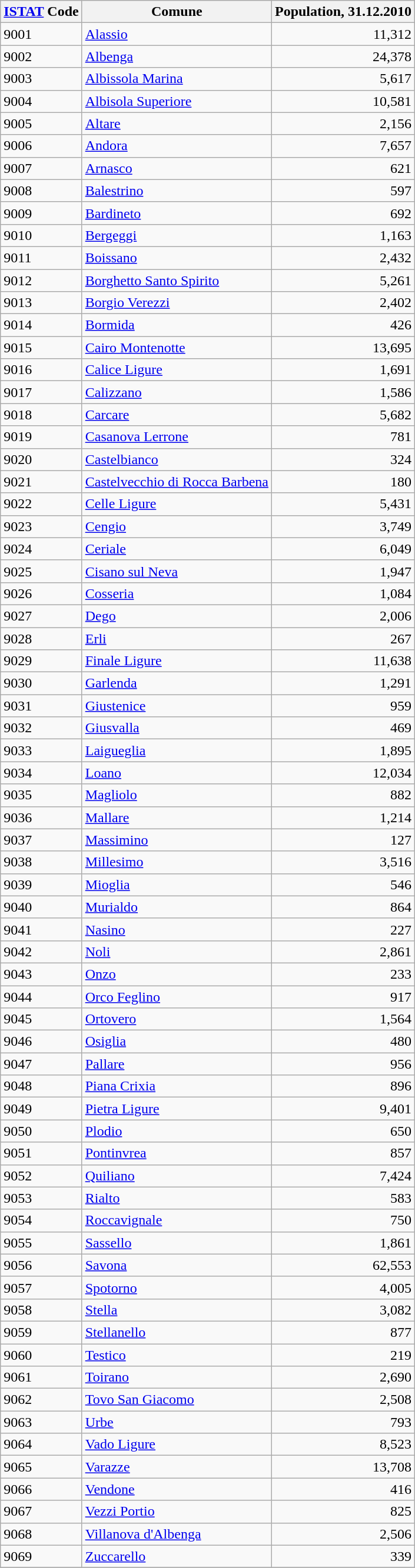<table class="wikitable sortable">
<tr>
<th><a href='#'>ISTAT</a> Code</th>
<th>Comune</th>
<th>Population, 31.12.2010</th>
</tr>
<tr>
<td>9001</td>
<td><a href='#'>Alassio</a></td>
<td align="right">11,312</td>
</tr>
<tr>
<td>9002</td>
<td><a href='#'>Albenga</a></td>
<td align="right">24,378</td>
</tr>
<tr>
<td>9003</td>
<td><a href='#'>Albissola Marina</a></td>
<td align="right">5,617</td>
</tr>
<tr>
<td>9004</td>
<td><a href='#'>Albisola Superiore</a></td>
<td align="right">10,581</td>
</tr>
<tr>
<td>9005</td>
<td><a href='#'>Altare</a></td>
<td align="right">2,156</td>
</tr>
<tr>
<td>9006</td>
<td><a href='#'>Andora</a></td>
<td align="right">7,657</td>
</tr>
<tr>
<td>9007</td>
<td><a href='#'>Arnasco</a></td>
<td align="right">621</td>
</tr>
<tr>
<td>9008</td>
<td><a href='#'>Balestrino</a></td>
<td align="right">597</td>
</tr>
<tr>
<td>9009</td>
<td><a href='#'>Bardineto</a></td>
<td align="right">692</td>
</tr>
<tr>
<td>9010</td>
<td><a href='#'>Bergeggi</a></td>
<td align="right">1,163</td>
</tr>
<tr>
<td>9011</td>
<td><a href='#'>Boissano</a></td>
<td align="right">2,432</td>
</tr>
<tr>
<td>9012</td>
<td><a href='#'>Borghetto Santo Spirito</a></td>
<td align="right">5,261</td>
</tr>
<tr>
<td>9013</td>
<td><a href='#'>Borgio Verezzi</a></td>
<td align="right">2,402</td>
</tr>
<tr>
<td>9014</td>
<td><a href='#'>Bormida</a></td>
<td align="right">426</td>
</tr>
<tr>
<td>9015</td>
<td><a href='#'>Cairo Montenotte</a></td>
<td align="right">13,695</td>
</tr>
<tr>
<td>9016</td>
<td><a href='#'>Calice Ligure</a></td>
<td align="right">1,691</td>
</tr>
<tr>
<td>9017</td>
<td><a href='#'>Calizzano</a></td>
<td align="right">1,586</td>
</tr>
<tr>
<td>9018</td>
<td><a href='#'>Carcare</a></td>
<td align="right">5,682</td>
</tr>
<tr>
<td>9019</td>
<td><a href='#'>Casanova Lerrone</a></td>
<td align="right">781</td>
</tr>
<tr>
<td>9020</td>
<td><a href='#'>Castelbianco</a></td>
<td align="right">324</td>
</tr>
<tr>
<td>9021</td>
<td><a href='#'>Castelvecchio di Rocca Barbena</a></td>
<td align="right">180</td>
</tr>
<tr>
<td>9022</td>
<td><a href='#'>Celle Ligure</a></td>
<td align="right">5,431</td>
</tr>
<tr>
<td>9023</td>
<td><a href='#'>Cengio</a></td>
<td align="right">3,749</td>
</tr>
<tr>
<td>9024</td>
<td><a href='#'>Ceriale</a></td>
<td align="right">6,049</td>
</tr>
<tr>
<td>9025</td>
<td><a href='#'>Cisano sul Neva</a></td>
<td align="right">1,947</td>
</tr>
<tr>
<td>9026</td>
<td><a href='#'>Cosseria</a></td>
<td align="right">1,084</td>
</tr>
<tr>
<td>9027</td>
<td><a href='#'>Dego</a></td>
<td align="right">2,006</td>
</tr>
<tr>
<td>9028</td>
<td><a href='#'>Erli</a></td>
<td align="right">267</td>
</tr>
<tr>
<td>9029</td>
<td><a href='#'>Finale Ligure</a></td>
<td align="right">11,638</td>
</tr>
<tr>
<td>9030</td>
<td><a href='#'>Garlenda</a></td>
<td align="right">1,291</td>
</tr>
<tr>
<td>9031</td>
<td><a href='#'>Giustenice</a></td>
<td align="right">959</td>
</tr>
<tr>
<td>9032</td>
<td><a href='#'>Giusvalla</a></td>
<td align="right">469</td>
</tr>
<tr>
<td>9033</td>
<td><a href='#'>Laigueglia</a></td>
<td align="right">1,895</td>
</tr>
<tr>
<td>9034</td>
<td><a href='#'>Loano</a></td>
<td align="right">12,034</td>
</tr>
<tr>
<td>9035</td>
<td><a href='#'>Magliolo</a></td>
<td align="right">882</td>
</tr>
<tr>
<td>9036</td>
<td><a href='#'>Mallare</a></td>
<td align="right">1,214</td>
</tr>
<tr>
<td>9037</td>
<td><a href='#'>Massimino</a></td>
<td align="right">127</td>
</tr>
<tr>
<td>9038</td>
<td><a href='#'>Millesimo</a></td>
<td align="right">3,516</td>
</tr>
<tr>
<td>9039</td>
<td><a href='#'>Mioglia</a></td>
<td align="right">546</td>
</tr>
<tr>
<td>9040</td>
<td><a href='#'>Murialdo</a></td>
<td align="right">864</td>
</tr>
<tr>
<td>9041</td>
<td><a href='#'>Nasino</a></td>
<td align="right">227</td>
</tr>
<tr>
<td>9042</td>
<td><a href='#'>Noli</a></td>
<td align="right">2,861</td>
</tr>
<tr>
<td>9043</td>
<td><a href='#'>Onzo</a></td>
<td align="right">233</td>
</tr>
<tr>
<td>9044</td>
<td><a href='#'>Orco Feglino</a></td>
<td align="right">917</td>
</tr>
<tr>
<td>9045</td>
<td><a href='#'>Ortovero</a></td>
<td align="right">1,564</td>
</tr>
<tr>
<td>9046</td>
<td><a href='#'>Osiglia</a></td>
<td align="right">480</td>
</tr>
<tr>
<td>9047</td>
<td><a href='#'>Pallare</a></td>
<td align="right">956</td>
</tr>
<tr>
<td>9048</td>
<td><a href='#'>Piana Crixia</a></td>
<td align="right">896</td>
</tr>
<tr>
<td>9049</td>
<td><a href='#'>Pietra Ligure</a></td>
<td align="right">9,401</td>
</tr>
<tr>
<td>9050</td>
<td><a href='#'>Plodio</a></td>
<td align="right">650</td>
</tr>
<tr>
<td>9051</td>
<td><a href='#'>Pontinvrea</a></td>
<td align="right">857</td>
</tr>
<tr>
<td>9052</td>
<td><a href='#'>Quiliano</a></td>
<td align="right">7,424</td>
</tr>
<tr>
<td>9053</td>
<td><a href='#'>Rialto</a></td>
<td align="right">583</td>
</tr>
<tr>
<td>9054</td>
<td><a href='#'>Roccavignale</a></td>
<td align="right">750</td>
</tr>
<tr>
<td>9055</td>
<td><a href='#'>Sassello</a></td>
<td align="right">1,861</td>
</tr>
<tr>
<td>9056</td>
<td><a href='#'>Savona</a></td>
<td align="right">62,553</td>
</tr>
<tr>
<td>9057</td>
<td><a href='#'>Spotorno</a></td>
<td align="right">4,005</td>
</tr>
<tr>
<td>9058</td>
<td><a href='#'>Stella</a></td>
<td align="right">3,082</td>
</tr>
<tr>
<td>9059</td>
<td><a href='#'>Stellanello</a></td>
<td align="right">877</td>
</tr>
<tr>
<td>9060</td>
<td><a href='#'>Testico</a></td>
<td align="right">219</td>
</tr>
<tr>
<td>9061</td>
<td><a href='#'>Toirano</a></td>
<td align="right">2,690</td>
</tr>
<tr>
<td>9062</td>
<td><a href='#'>Tovo San Giacomo</a></td>
<td align="right">2,508</td>
</tr>
<tr>
<td>9063</td>
<td><a href='#'>Urbe</a></td>
<td align="right">793</td>
</tr>
<tr>
<td>9064</td>
<td><a href='#'>Vado Ligure</a></td>
<td align="right">8,523</td>
</tr>
<tr>
<td>9065</td>
<td><a href='#'>Varazze</a></td>
<td align="right">13,708</td>
</tr>
<tr>
<td>9066</td>
<td><a href='#'>Vendone</a></td>
<td align="right">416</td>
</tr>
<tr>
<td>9067</td>
<td><a href='#'>Vezzi Portio</a></td>
<td align="right">825</td>
</tr>
<tr>
<td>9068</td>
<td><a href='#'>Villanova d'Albenga</a></td>
<td align="right">2,506</td>
</tr>
<tr>
<td>9069</td>
<td><a href='#'>Zuccarello</a></td>
<td align="right">339</td>
</tr>
<tr>
</tr>
</table>
